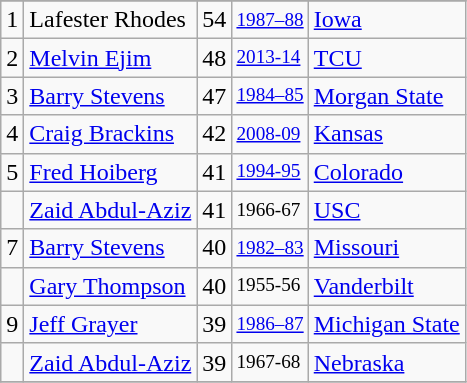<table class="wikitable">
<tr>
</tr>
<tr>
<td>1</td>
<td>Lafester Rhodes</td>
<td>54</td>
<td style="font-size:80%;"><a href='#'>1987–88</a></td>
<td><a href='#'>Iowa</a></td>
</tr>
<tr>
<td>2</td>
<td><a href='#'>Melvin Ejim</a></td>
<td>48</td>
<td style="font-size:80%;"><a href='#'>2013-14</a></td>
<td><a href='#'>TCU</a></td>
</tr>
<tr>
<td>3</td>
<td><a href='#'>Barry Stevens</a></td>
<td>47</td>
<td style="font-size:80%;"><a href='#'>1984–85</a></td>
<td><a href='#'>Morgan State</a></td>
</tr>
<tr>
<td>4</td>
<td><a href='#'>Craig Brackins</a></td>
<td>42</td>
<td style="font-size:80%;"><a href='#'>2008-09</a></td>
<td><a href='#'>Kansas</a></td>
</tr>
<tr>
<td>5</td>
<td><a href='#'>Fred Hoiberg</a></td>
<td>41</td>
<td style="font-size:80%;"><a href='#'>1994-95</a></td>
<td><a href='#'>Colorado</a></td>
</tr>
<tr>
<td></td>
<td><a href='#'>Zaid Abdul-Aziz</a></td>
<td>41</td>
<td style="font-size:80%;">1966-67</td>
<td><a href='#'>USC</a></td>
</tr>
<tr>
<td>7</td>
<td><a href='#'>Barry Stevens</a></td>
<td>40</td>
<td style="font-size:80%;"><a href='#'>1982–83</a></td>
<td><a href='#'>Missouri</a></td>
</tr>
<tr>
<td></td>
<td><a href='#'>Gary Thompson</a></td>
<td>40</td>
<td style="font-size:80%;">1955-56</td>
<td><a href='#'>Vanderbilt</a></td>
</tr>
<tr>
<td>9</td>
<td><a href='#'>Jeff Grayer</a></td>
<td>39</td>
<td style="font-size:80%;"><a href='#'>1986–87</a></td>
<td><a href='#'>Michigan State</a></td>
</tr>
<tr>
<td></td>
<td><a href='#'>Zaid Abdul-Aziz</a></td>
<td>39</td>
<td style="font-size:80%;">1967-68</td>
<td><a href='#'>Nebraska</a></td>
</tr>
<tr>
</tr>
</table>
